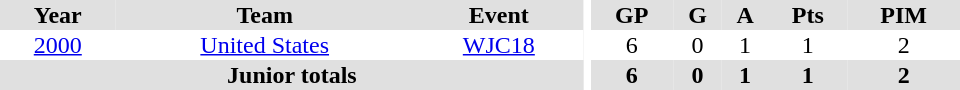<table border="0" cellpadding="1" cellspacing="0" ID="Table3" style="text-align:center; width:40em">
<tr ALIGN="center" bgcolor="#e0e0e0">
<th>Year</th>
<th>Team</th>
<th>Event</th>
<th rowspan="99" bgcolor="#ffffff"></th>
<th>GP</th>
<th>G</th>
<th>A</th>
<th>Pts</th>
<th>PIM</th>
</tr>
<tr>
<td><a href='#'>2000</a></td>
<td><a href='#'>United States</a></td>
<td><a href='#'>WJC18</a></td>
<td>6</td>
<td>0</td>
<td>1</td>
<td>1</td>
<td>2</td>
</tr>
<tr bgcolor="#e0e0e0">
<th colspan="3">Junior totals</th>
<th>6</th>
<th>0</th>
<th>1</th>
<th>1</th>
<th>2</th>
</tr>
</table>
